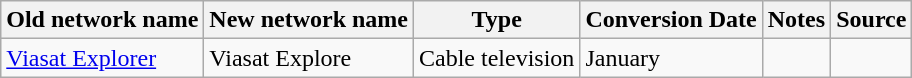<table class="wikitable">
<tr>
<th>Old network name</th>
<th>New network name</th>
<th>Type</th>
<th>Conversion Date</th>
<th>Notes</th>
<th>Source</th>
</tr>
<tr>
<td><a href='#'>Viasat Explorer</a></td>
<td>Viasat Explore</td>
<td>Cable television</td>
<td>January</td>
<td></td>
<td></td>
</tr>
</table>
